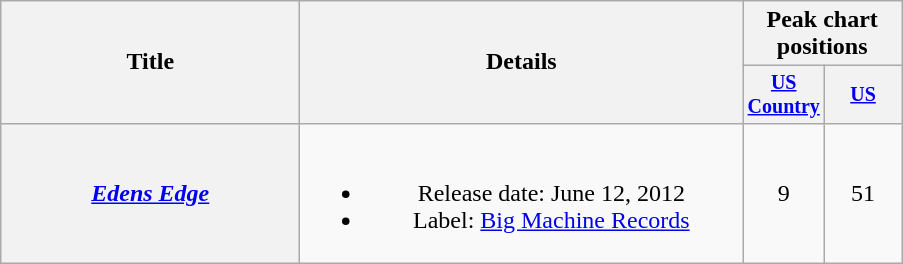<table class="wikitable plainrowheaders" style="text-align:center;">
<tr>
<th rowspan="2" style="width:12em;">Title</th>
<th rowspan="2" style="width:18em;">Details</th>
<th colspan="2">Peak chart<br>positions</th>
</tr>
<tr style="font-size:smaller;">
<th style="width:45px;"><a href='#'>US Country</a></th>
<th style="width:45px;"><a href='#'>US</a></th>
</tr>
<tr>
<th scope="row"><em><a href='#'>Edens Edge</a></em></th>
<td><br><ul><li>Release date: June 12, 2012</li><li>Label: <a href='#'>Big Machine Records</a></li></ul></td>
<td>9</td>
<td>51</td>
</tr>
</table>
